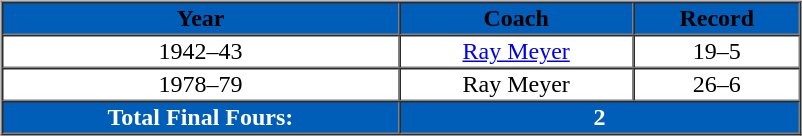<table border="0" style="width:85%;">
<tr>
<td valign="top"><br><table cellpadding="1" border="1" cellspacing="0" style="width:50%;">
<tr>
<th style="background:#005EB8;"><span>Year</span></th>
<th style="background:#005EB8;"><span>Coach</span></th>
<th style="background:#005EB8;"><span>Record</span></th>
</tr>
<tr style="text-align:center;">
<td>1942–43</td>
<td><a href='#'>Ray Meyer</a></td>
<td>19–5</td>
</tr>
<tr align="center">
<td>1978–79</td>
<td>Ray Meyer</td>
<td>26–6</td>
</tr>
<tr style="text-align:center; background:#005EB8; color:white">
<td colspan="1"><strong>Total Final Fours:</strong></td>
<td colspan="3"><strong>2</strong></td>
</tr>
</table>
</td>
</tr>
</table>
